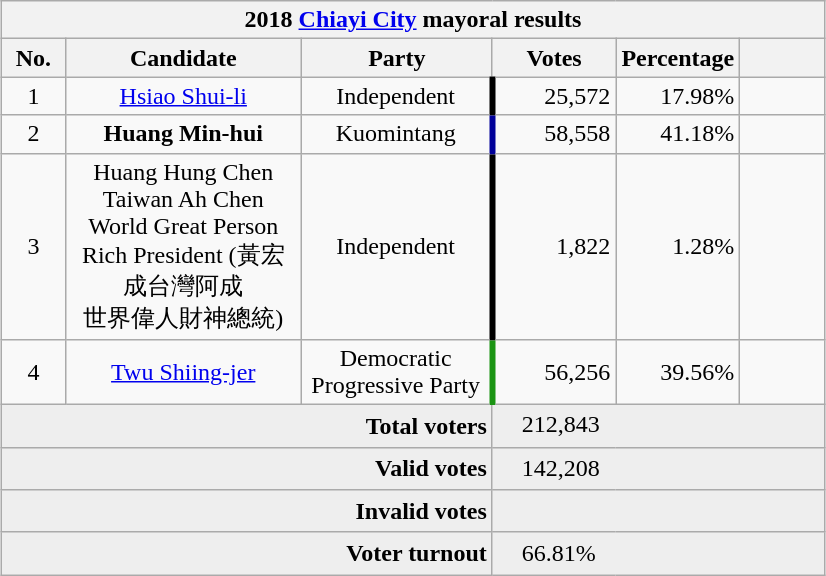<table class="wikitable collapsible" style="margin:1em auto; text-align:center">
<tr>
<th colspan="6">2018 <a href='#'>Chiayi City</a> mayoral results</th>
</tr>
<tr>
<th width=35>No.</th>
<th width=150>Candidate</th>
<th width=120>Party</th>
<th width=75>Votes</th>
<th width=75>Percentage</th>
<th width=49></th>
</tr>
<tr>
<td>1</td>
<td><a href='#'>Hsiao Shui-li</a></td>
<td> Independent</td>
<td style="border-left:4px solid #000000;" align="right">25,572</td>
<td align="right">17.98%</td>
<td align="center"></td>
</tr>
<tr>
<td>2</td>
<td><strong>Huang Min-hui</strong></td>
<td> Kuomintang</td>
<td style="border-left:4px solid #000099;" align="right">58,558</td>
<td align="right">41.18%</td>
<td align="center"></td>
</tr>
<tr>
<td>3</td>
<td>Huang Hung Chen Taiwan Ah Chen World Great Person Rich President (黃宏成台灣阿成<br>世界偉人財神總統)</td>
<td> Independent</td>
<td style="border-left:4px solid #000000;" align="right">1,822</td>
<td align="right">1.28%</td>
<td align="center"></td>
</tr>
<tr>
<td>4</td>
<td><a href='#'>Twu Shiing-jer</a></td>
<td>Democratic Progressive Party</td>
<td style="border-left:4px solid #1B9413;" align="right">56,256</td>
<td align="right">39.56%</td>
<td align="center"></td>
</tr>
<tr bgcolor=EEEEEE>
<td colspan="3" align="right"><strong>Total voters</strong></td>
<td colspan="3" align="left">　212,843</td>
</tr>
<tr bgcolor=EEEEEE>
<td colspan="3" align="right"><strong>Valid votes</strong></td>
<td colspan="3" align="left">　142,208</td>
</tr>
<tr bgcolor=EEEEEE>
<td colspan="3" align="right"><strong>Invalid votes</strong></td>
<td colspan="3" align="left">　</td>
</tr>
<tr bgcolor=EEEEEE>
<td colspan="3" align="right"><strong>Voter turnout</strong></td>
<td colspan="3" align="left">　66.81%</td>
</tr>
</table>
